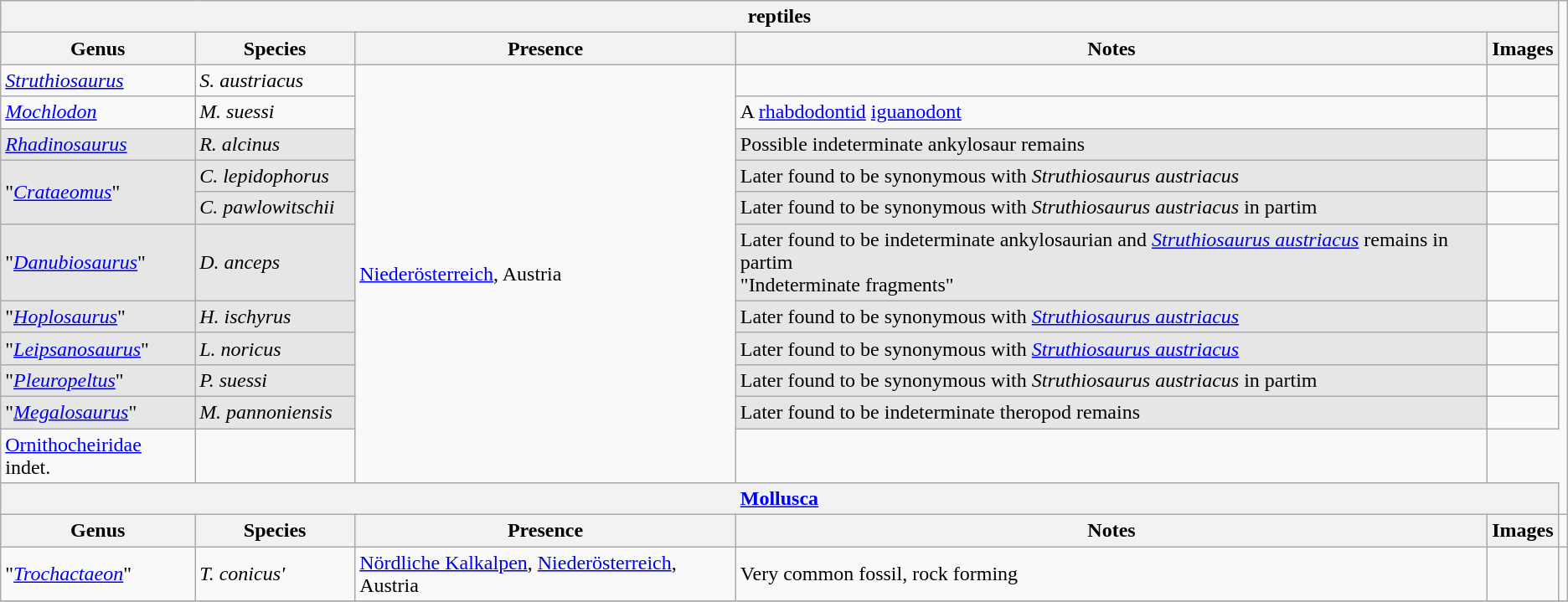<table class="wikitable" align="center">
<tr>
<th colspan="5" align="center"><strong>reptiles</strong></th>
</tr>
<tr>
<th>Genus</th>
<th width=120px>Species</th>
<th>Presence</th>
<th>Notes</th>
<th>Images</th>
</tr>
<tr>
<td><em><a href='#'>Struthiosaurus</a></em></td>
<td><em>S. austriacus</em></td>
<td rowspan=11><a href='#'>Niederösterreich</a>, Austria</td>
<td align=center></td>
<td></td>
</tr>
<tr>
<td><em><a href='#'>Mochlodon</a></em></td>
<td><em>M. suessi</em></td>
<td>A <a href='#'>rhabdodontid</a> <a href='#'>iguanodont</a></td>
<td></td>
</tr>
<tr>
<td style="background:#E6E6E6;"><em><a href='#'>Rhadinosaurus</a></em></td>
<td style="background:#E6E6E6;"><em>R. alcinus</em></td>
<td style="background:#E6E6E6;">Possible indeterminate ankylosaur remains</td>
<td></td>
</tr>
<tr>
<td rowspan="2" style="background:#E6E6E6;">"<em><a href='#'>Crataeomus</a></em>"</td>
<td style="background:#E6E6E6;"><em>C. lepidophorus</em></td>
<td style="background:#E6E6E6;">Later found to be synonymous with <em>Struthiosaurus austriacus</em></td>
<td></td>
</tr>
<tr>
<td style="background:#E6E6E6;"><em>C. pawlowitschii</em></td>
<td style="background:#E6E6E6;">Later found to be synonymous with <em>Struthiosaurus austriacus</em> in partim</td>
<td></td>
</tr>
<tr>
<td style="background:#E6E6E6;">"<em><a href='#'>Danubiosaurus</a></em>"</td>
<td style="background:#E6E6E6;"><em>D. anceps</em></td>
<td style="background:#E6E6E6;">Later found to be indeterminate ankylosaurian and <em><a href='#'>Struthiosaurus austriacus</a></em> remains in partim<br>"Indeterminate fragments"</td>
<td></td>
</tr>
<tr>
<td style="background:#E6E6E6;">"<em><a href='#'>Hoplosaurus</a></em>"</td>
<td style="background:#E6E6E6;"><em>H. ischyrus</em></td>
<td style="background:#E6E6E6;">Later found to be synonymous with <em><a href='#'>Struthiosaurus austriacus</a></em></td>
<td></td>
</tr>
<tr>
<td style="background:#E6E6E6;">"<em><a href='#'>Leipsanosaurus</a></em>"</td>
<td style="background:#E6E6E6;"><em>L. noricus</em></td>
<td style="background:#E6E6E6;">Later found to be synonymous with <em><a href='#'>Struthiosaurus austriacus</a></em></td>
<td></td>
</tr>
<tr>
<td style="background:#E6E6E6;">"<em><a href='#'>Pleuropeltus</a></em>"</td>
<td style="background:#E6E6E6;"><em>P. suessi</em></td>
<td style="background:#E6E6E6;">Later found to be synonymous with <em>Struthiosaurus austriacus</em> in partim</td>
<td></td>
</tr>
<tr>
<td style="background:#E6E6E6;">"<em><a href='#'>Megalosaurus</a></em>"</td>
<td style="background:#E6E6E6;"><em>M. pannoniensis</em></td>
<td style="background:#E6E6E6;">Later found to be indeterminate theropod remains</td>
<td></td>
</tr>
<tr>
<td><a href='#'>Ornithocheiridae</a> indet.</td>
<td></td>
<td align=center></td>
</tr>
<tr>
<th colspan="5" align="center"><strong><a href='#'>Mollusca</a></strong></th>
</tr>
<tr>
<th>Genus</th>
<th width=120px>Species</th>
<th>Presence</th>
<th>Notes</th>
<th>Images</th>
<td></td>
</tr>
<tr>
<td>"<em><a href='#'>Trochactaeon</a></em>"</td>
<td><em>T. conicus'</td>
<td><a href='#'>Nördliche Kalkalpen</a>, <a href='#'>Niederösterreich</a>, Austria</td>
<td>Very common fossil, rock forming</td>
<td></td>
<td></td>
</tr>
<tr>
</tr>
</table>
